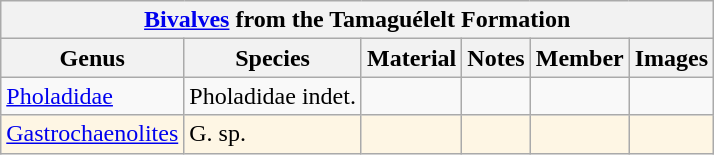<table class="wikitable">
<tr>
<th colspan="6" style="text-align:center"><strong><a href='#'>Bivalves</a> from the Tamaguélelt Formation</strong></th>
</tr>
<tr>
<th>Genus</th>
<th>Species</th>
<th>Material</th>
<th>Notes</th>
<th>Member</th>
<th>Images</th>
</tr>
<tr>
<td><a href='#'>Pholadidae</a></td>
<td>Pholadidae indet.</td>
<td></td>
<td></td>
<td></td>
<td></td>
</tr>
<tr style="background:#FEF6E4" |>
<td><a href='#'>Gastrochaenolites</a></td>
<td>G. sp. </td>
<td></td>
<td></td>
<td></td>
<td></td>
</tr>
</table>
